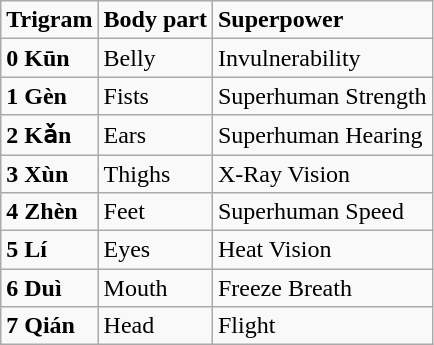<table class="wikitable">
<tr>
<td><strong>Trigram</strong></td>
<td><strong>Body part</strong></td>
<td><strong>Superpower</strong></td>
</tr>
<tr>
<td><strong>0  Kūn </strong></td>
<td>Belly</td>
<td>Invulnerability</td>
</tr>
<tr>
<td><strong>1  Gèn </strong></td>
<td>Fists</td>
<td>Superhuman Strength</td>
</tr>
<tr>
<td><strong>2  Kǎn </strong></td>
<td>Ears</td>
<td>Superhuman Hearing</td>
</tr>
<tr>
<td><strong>3  Xùn </strong></td>
<td>Thighs</td>
<td>X-Ray Vision</td>
</tr>
<tr>
<td><strong>4  Zhèn </strong></td>
<td>Feet</td>
<td>Superhuman Speed</td>
</tr>
<tr>
<td><strong>5  Lí </strong></td>
<td>Eyes</td>
<td>Heat Vision</td>
</tr>
<tr>
<td><strong>6  Duì </strong></td>
<td>Mouth</td>
<td>Freeze Breath</td>
</tr>
<tr>
<td><strong>7  Qián </strong></td>
<td>Head</td>
<td>Flight</td>
</tr>
</table>
